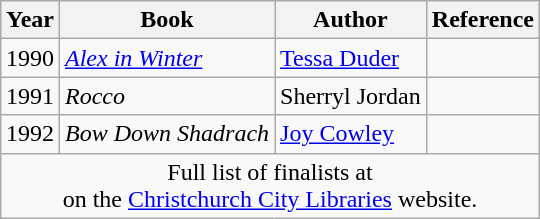<table class="wikitable sortable" style="margin: 0 auto;">
<tr>
<th>Year</th>
<th>Book</th>
<th>Author</th>
<th class="unsortable">Reference</th>
</tr>
<tr>
<td style="text-align:center;">1990</td>
<td><em><a href='#'>Alex in Winter</a></em></td>
<td><a href='#'>Tessa Duder</a></td>
<td style="text-align:center;"></td>
</tr>
<tr>
<td style="text-align:center;">1991</td>
<td><em>Rocco</em></td>
<td>Sherryl Jordan</td>
<td style="text-align:center;"></td>
</tr>
<tr>
<td style="text-align:center;">1992</td>
<td><em>Bow Down Shadrach </em></td>
<td><a href='#'>Joy Cowley</a></td>
<td style="text-align:center;"></td>
</tr>
<tr class="sortbottom">
<td colspan="5" style="text-align:center;">Full list of finalists at <br>on the <a href='#'>Christchurch City Libraries</a> website.</td>
</tr>
</table>
